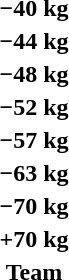<table>
<tr>
<th rowspan=2>−40 kg</th>
<td rowspan=2></td>
<td rowspan=2></td>
<td></td>
</tr>
<tr>
<td></td>
</tr>
<tr>
<th rowspan=2>−44 kg</th>
<td rowspan=2></td>
<td rowspan=2></td>
<td></td>
</tr>
<tr>
<td></td>
</tr>
<tr>
<th rowspan=2>−48 kg</th>
<td rowspan=2></td>
<td rowspan=2></td>
<td></td>
</tr>
<tr>
<td></td>
</tr>
<tr>
<th rowspan=2>−52 kg</th>
<td rowspan=2></td>
<td rowspan=2></td>
<td></td>
</tr>
<tr>
<td></td>
</tr>
<tr>
<th rowspan=2>−57 kg</th>
<td rowspan=2></td>
<td rowspan=2></td>
<td></td>
</tr>
<tr>
<td></td>
</tr>
<tr>
<th rowspan=2>−63 kg</th>
<td rowspan=2></td>
<td rowspan=2></td>
<td></td>
</tr>
<tr>
<td></td>
</tr>
<tr>
<th rowspan=2>−70 kg</th>
<td rowspan=2></td>
<td rowspan=2></td>
<td></td>
</tr>
<tr>
<td></td>
</tr>
<tr>
<th rowspan=2>+70 kg</th>
<td rowspan=2></td>
<td rowspan=2></td>
<td></td>
</tr>
<tr>
<td></td>
</tr>
<tr>
<th rowspan=2>Team</th>
<td rowspan=2></td>
<td rowspan=2></td>
<td></td>
</tr>
<tr>
<td></td>
</tr>
</table>
